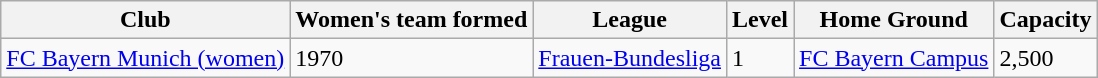<table class="wikitable sortable">
<tr>
<th>Club</th>
<th>Women's team formed</th>
<th>League</th>
<th>Level</th>
<th>Home Ground</th>
<th>Capacity</th>
</tr>
<tr>
<td><a href='#'>FC Bayern Munich (women)</a></td>
<td>1970</td>
<td><a href='#'>Frauen-Bundesliga</a></td>
<td>1</td>
<td><a href='#'>FC Bayern Campus</a></td>
<td>2,500</td>
</tr>
</table>
